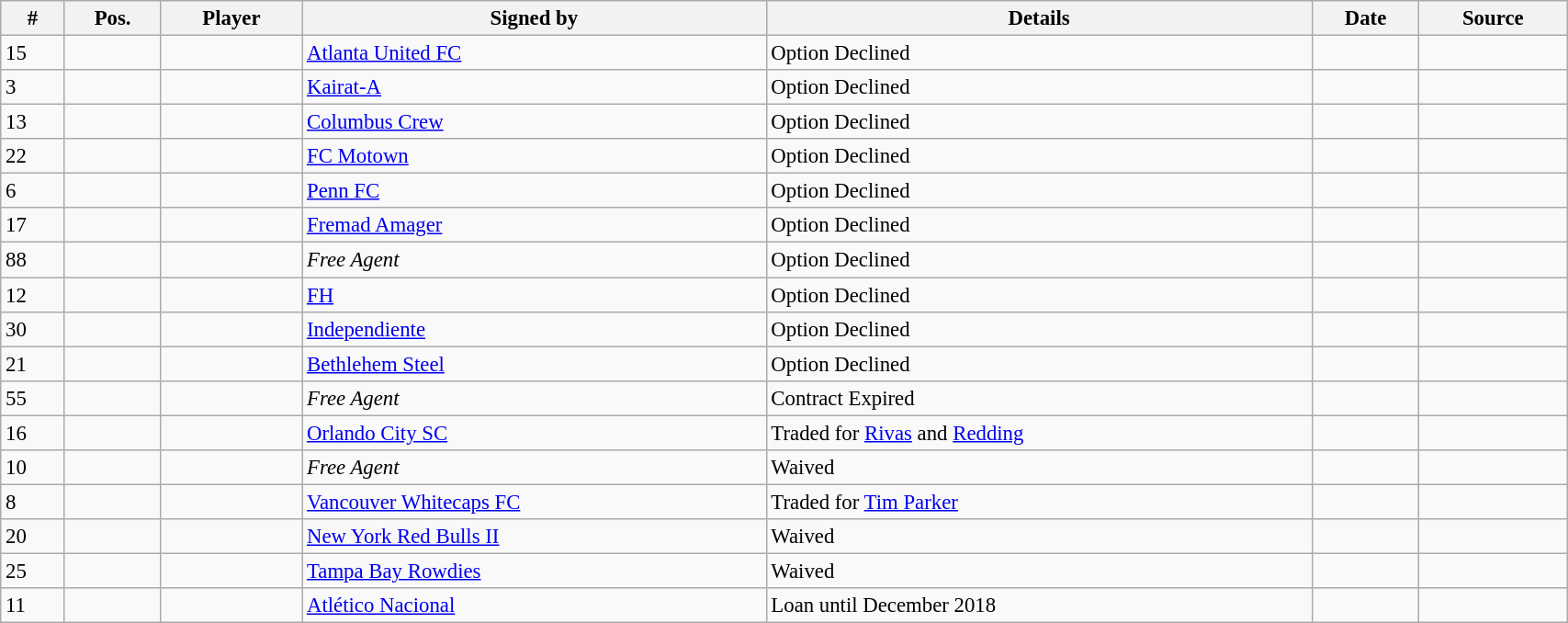<table class="wikitable sortable" style="width:90%; text-align:center; font-size:95%; text-align:left;">
<tr>
<th><strong>#</strong></th>
<th><strong>Pos.</strong></th>
<th><strong>Player</strong></th>
<th><strong>Signed by</strong></th>
<th><strong>Details</strong></th>
<th><strong>Date</strong></th>
<th><strong>Source</strong></th>
</tr>
<tr>
<td>15</td>
<td></td>
<td></td>
<td> <a href='#'>Atlanta United FC</a></td>
<td>Option Declined</td>
<td></td>
<td></td>
</tr>
<tr>
<td>3</td>
<td></td>
<td></td>
<td> <a href='#'>Kairat-A</a></td>
<td>Option Declined</td>
<td></td>
<td></td>
</tr>
<tr>
<td>13</td>
<td></td>
<td></td>
<td> <a href='#'>Columbus Crew</a></td>
<td>Option Declined</td>
<td></td>
<td></td>
</tr>
<tr>
<td>22</td>
<td></td>
<td></td>
<td> <a href='#'>FC Motown</a></td>
<td>Option Declined</td>
<td></td>
<td></td>
</tr>
<tr>
<td>6</td>
<td></td>
<td></td>
<td> <a href='#'>Penn FC</a></td>
<td>Option Declined</td>
<td></td>
<td></td>
</tr>
<tr>
<td>17</td>
<td></td>
<td></td>
<td> <a href='#'>Fremad Amager</a></td>
<td>Option Declined</td>
<td></td>
<td></td>
</tr>
<tr>
<td>88</td>
<td></td>
<td></td>
<td><em>Free Agent</em></td>
<td>Option Declined</td>
<td></td>
<td></td>
</tr>
<tr>
<td>12</td>
<td></td>
<td></td>
<td> <a href='#'>FH</a></td>
<td>Option Declined</td>
<td></td>
<td></td>
</tr>
<tr>
<td>30</td>
<td></td>
<td></td>
<td> <a href='#'>Independiente</a></td>
<td>Option Declined</td>
<td></td>
<td></td>
</tr>
<tr>
<td>21</td>
<td></td>
<td></td>
<td> <a href='#'>Bethlehem Steel</a></td>
<td>Option Declined</td>
<td></td>
<td></td>
</tr>
<tr>
<td>55</td>
<td></td>
<td></td>
<td><em>Free Agent</em></td>
<td>Contract Expired</td>
<td></td>
<td></td>
</tr>
<tr>
<td>16</td>
<td></td>
<td></td>
<td> <a href='#'>Orlando City SC</a></td>
<td>Traded for <a href='#'>Rivas</a> and <a href='#'>Redding</a></td>
<td></td>
<td></td>
</tr>
<tr>
<td>10</td>
<td></td>
<td></td>
<td><em>Free Agent</em></td>
<td>Waived</td>
<td></td>
<td></td>
</tr>
<tr>
<td>8</td>
<td></td>
<td></td>
<td> <a href='#'>Vancouver Whitecaps FC</a></td>
<td>Traded for <a href='#'>Tim Parker</a></td>
<td></td>
<td></td>
</tr>
<tr>
<td>20</td>
<td></td>
<td></td>
<td> <a href='#'>New York Red Bulls II</a></td>
<td>Waived</td>
<td></td>
<td></td>
</tr>
<tr>
<td>25</td>
<td></td>
<td></td>
<td> <a href='#'>Tampa Bay Rowdies</a></td>
<td>Waived</td>
<td></td>
<td></td>
</tr>
<tr>
<td>11</td>
<td></td>
<td></td>
<td> <a href='#'>Atlético Nacional</a></td>
<td>Loan until December 2018</td>
<td></td>
<td></td>
</tr>
</table>
